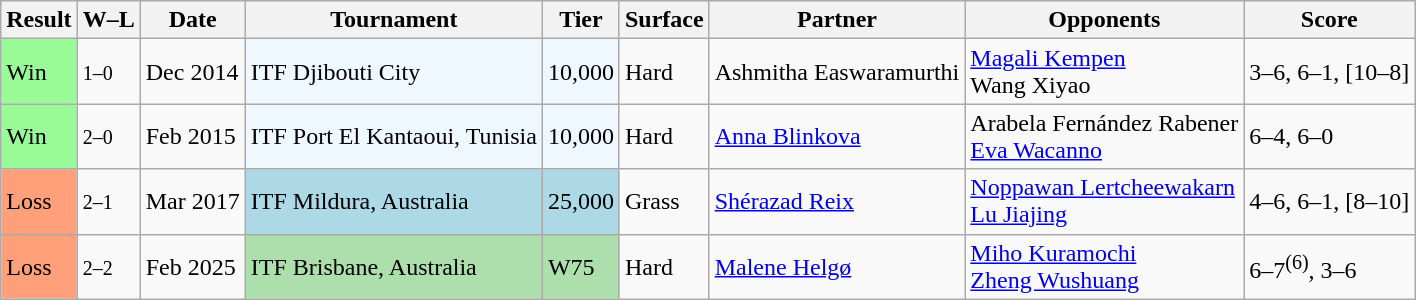<table class="sortable wikitable">
<tr>
<th>Result</th>
<th class="unsortable">W–L</th>
<th>Date</th>
<th>Tournament</th>
<th>Tier</th>
<th>Surface</th>
<th>Partner</th>
<th>Opponents</th>
<th class="unsortable">Score</th>
</tr>
<tr>
<td bgcolor="98FB98">Win</td>
<td><small>1–0</small></td>
<td>Dec 2014</td>
<td style="background:#f0f8ff;">ITF Djibouti City</td>
<td style="background:#f0f8ff;">10,000</td>
<td>Hard</td>
<td> Ashmitha Easwaramurthi</td>
<td> <a href='#'>Magali Kempen</a> <br>  Wang Xiyao</td>
<td>3–6, 6–1, [10–8]</td>
</tr>
<tr>
<td style="background:#98fb98;">Win</td>
<td><small>2–0</small></td>
<td>Feb 2015</td>
<td style="background:#f0f8ff;">ITF Port El Kantaoui, Tunisia</td>
<td style="background:#f0f8ff;">10,000</td>
<td>Hard</td>
<td> <a href='#'>Anna Blinkova</a></td>
<td> Arabela Fernández Rabener <br>  <a href='#'>Eva Wacanno</a></td>
<td>6–4, 6–0</td>
</tr>
<tr>
<td style="background:#ffa07a;">Loss</td>
<td><small>2–1</small></td>
<td>Mar 2017</td>
<td style="background:lightblue;">ITF Mildura, Australia</td>
<td style="background:lightblue;">25,000</td>
<td>Grass</td>
<td> <a href='#'>Shérazad Reix</a></td>
<td> <a href='#'>Noppawan Lertcheewakarn</a> <br>  <a href='#'>Lu Jiajing</a></td>
<td>4–6, 6–1, [8–10]</td>
</tr>
<tr>
<td style="background:#ffa07a;">Loss</td>
<td><small>2–2</small></td>
<td>Feb 2025</td>
<td style="background:#addfad;">ITF Brisbane, Australia</td>
<td style="background:#addfad;">W75</td>
<td>Hard</td>
<td> <a href='#'>Malene Helgø</a></td>
<td> <a href='#'>Miho Kuramochi</a> <br>  <a href='#'>Zheng Wushuang</a></td>
<td>6–7<sup>(6)</sup>, 3–6</td>
</tr>
</table>
